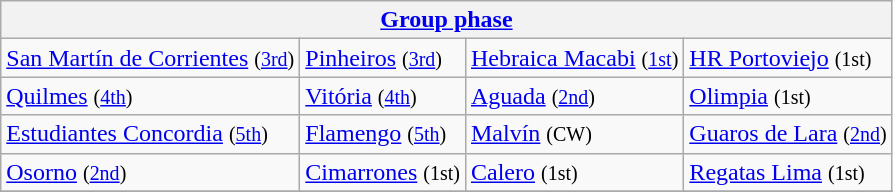<table class="wikitable" style="white-space: nowrap;">
<tr>
<th colspan=4><a href='#'>Group phase</a></th>
</tr>
<tr>
<td> <a href='#'>San Martín de Corrientes</a> <small>(<a href='#'>3rd</a>)</small></td>
<td> <a href='#'>Pinheiros</a> <small>(<a href='#'>3rd</a>)</small></td>
<td> <a href='#'>Hebraica Macabi</a> <small>(<a href='#'>1st</a>)</small></td>
<td> <a href='#'>HR Portoviejo</a> <small>(1st)</small></td>
</tr>
<tr>
<td> <a href='#'>Quilmes</a> <small>(<a href='#'>4th</a>)</small></td>
<td> <a href='#'>Vitória</a> <small>(<a href='#'>4th</a>)</small></td>
<td> <a href='#'>Aguada</a> <small>(<a href='#'>2nd</a>)</small></td>
<td> <a href='#'>Olimpia</a> <small>(1st)</small></td>
</tr>
<tr>
<td> <a href='#'>Estudiantes Concordia</a> <small>(<a href='#'>5th</a>)</small></td>
<td> <a href='#'>Flamengo</a> <small>(<a href='#'>5th</a>)</small></td>
<td> <a href='#'>Malvín</a> <small>(CW)</small></td>
<td> <a href='#'>Guaros de Lara</a> <small>(<a href='#'>2nd</a>)</small></td>
</tr>
<tr>
<td> <a href='#'>Osorno</a> <small>(<a href='#'>2nd</a>)</small></td>
<td> <a href='#'>Cimarrones</a> <small>(1st)</small></td>
<td> <a href='#'>Calero</a> <small>(1st)</small></td>
<td> <a href='#'>Regatas Lima</a> <small>(1st)</small></td>
</tr>
<tr>
</tr>
</table>
